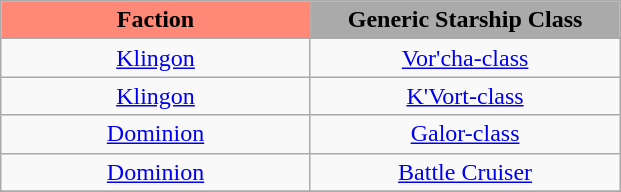<table class="wikitable" style="text-align: center;" style="margin:auto; text-align:center; border-collapse:collapse; margin-left:0; margin-right:auto;">
<tr>
<th scope="col" width="199px"  style="background:#ff8877;"><strong>Faction</strong></th>
<th scope="col" width="199px"  style="background:#aaaaaa;"><strong>Generic Starship Class</strong></th>
</tr>
<tr>
<td><a href='#'>Klingon</a></td>
<td><a href='#'>Vor'cha-class</a></td>
</tr>
<tr>
<td><a href='#'>Klingon</a></td>
<td><a href='#'>K'Vort-class</a></td>
</tr>
<tr>
<td><a href='#'>Dominion</a></td>
<td><a href='#'>Galor-class</a></td>
</tr>
<tr>
<td><a href='#'>Dominion</a></td>
<td><a href='#'>Battle Cruiser</a></td>
</tr>
<tr>
</tr>
</table>
